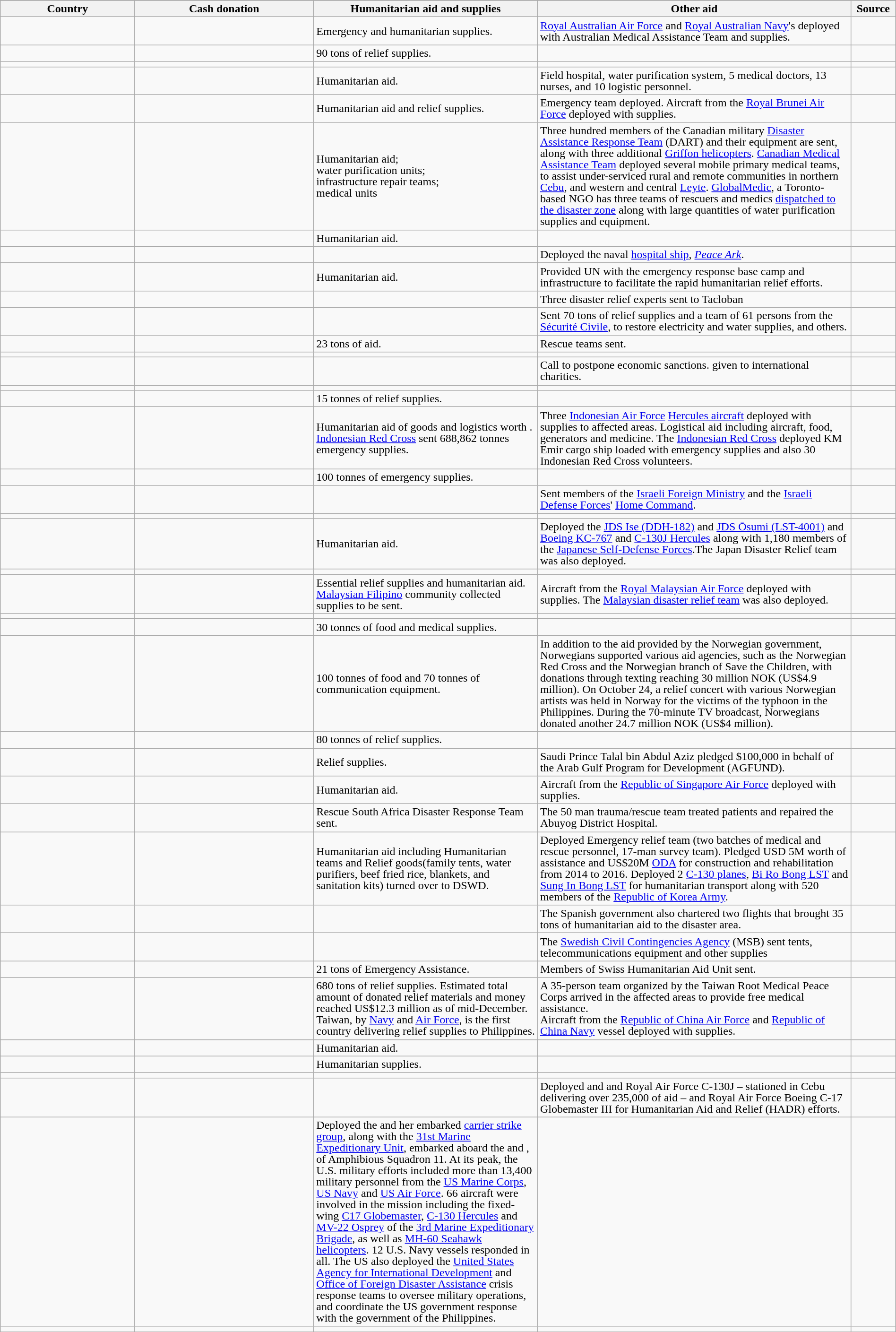<table class="wikitable sortable" style="text-align:left; line-height:16px; width:100%;">
<tr>
</tr>
<tr>
<th scope="col" style="width:15%;">Country</th>
<th scope="col" style="width:20%;">Cash donation<br><small></small></th>
<th scope="col" style="width:25%;">Humanitarian aid and supplies</th>
<th scope="col" style="width:35%;">Other aid</th>
<th scope="col" style="width:05%;">Source</th>
</tr>
<tr>
<td></td>
<td></td>
<td>Emergency and humanitarian supplies.</td>
<td><a href='#'>Royal Australian Air Force</a> and <a href='#'>Royal Australian Navy</a>'s  deployed with Australian Medical Assistance Team and supplies.</td>
<td style="text-align:center;"><br></td>
</tr>
<tr>
<td></td>
<td></td>
<td>90 tons of relief supplies.</td>
<td></td>
<td style="text-align:center;"></td>
</tr>
<tr>
<td></td>
<td></td>
<td></td>
<td></td>
<td style="text-align:center;"></td>
</tr>
<tr>
<td></td>
<td></td>
<td>Humanitarian aid.</td>
<td>Field hospital, water purification system, 5 medical doctors, 13 nurses, and 10 logistic personnel.</td>
<td style="text-align:center;"></td>
</tr>
<tr>
<td></td>
<td></td>
<td>Humanitarian aid and relief supplies.</td>
<td>Emergency team deployed. Aircraft from the <a href='#'>Royal Brunei Air Force</a> deployed with supplies.</td>
<td style="text-align:center;"></td>
</tr>
<tr>
<td></td>
<td></td>
<td>Humanitarian aid;<br>water purification units;<br>infrastructure repair teams;<br>medical units</td>
<td>Three hundred members of the Canadian military <a href='#'>Disaster Assistance Response Team</a> (DART) and their equipment are sent, along with three additional <a href='#'>Griffon helicopters</a>. <a href='#'>Canadian Medical Assistance Team</a> deployed several mobile primary medical teams, to assist under-serviced rural and remote communities in northern <a href='#'>Cebu</a>, and western and central <a href='#'>Leyte</a>. <a href='#'>GlobalMedic</a>, a Toronto-based NGO has three teams of rescuers and medics <a href='#'>dispatched to the disaster zone</a> along with large quantities of water purification supplies and equipment.</td>
<td style="text-align:center;"><br><br></td>
</tr>
<tr>
<td></td>
<td></td>
<td>Humanitarian aid.</td>
<td></td>
<td style="text-align:center;"></td>
</tr>
<tr>
<td></td>
<td></td>
<td></td>
<td>Deployed the naval <a href='#'>hospital ship</a>, <em><a href='#'>Peace Ark</a></em>.</td>
<td style="text-align:center;"></td>
</tr>
<tr>
<td></td>
<td></td>
<td>Humanitarian aid.</td>
<td>Provided UN with the emergency response base camp and infrastructure to facilitate the rapid humanitarian relief efforts.</td>
<td style="text-align:center;"></td>
</tr>
<tr>
<td></td>
<td></td>
<td></td>
<td>Three disaster relief experts sent to Tacloban</td>
<td style="text-align:center;"></td>
</tr>
<tr>
<td></td>
<td></td>
<td></td>
<td>Sent 70 tons of relief supplies and a team of 61 persons from the <a href='#'>Sécurité Civile</a>, to restore electricity and water supplies, and others.</td>
<td style="text-align:center;"></td>
</tr>
<tr>
<td></td>
<td></td>
<td>23 tons of aid.</td>
<td>Rescue teams sent.</td>
<td style="text-align:center;"></td>
</tr>
<tr>
<td></td>
<td></td>
<td></td>
<td></td>
<td style="text-align:center;"></td>
</tr>
<tr>
<td></td>
<td></td>
<td></td>
<td>Call to postpone economic sanctions.  given to international charities.</td>
<td style="text-align:center;"><br></td>
</tr>
<tr>
<td></td>
<td></td>
<td></td>
<td></td>
<td style="text-align:center;"></td>
</tr>
<tr>
<td></td>
<td></td>
<td>15 tonnes of relief supplies.</td>
<td></td>
<td style="text-align:center;"></td>
</tr>
<tr>
<td></td>
<td></td>
<td>Humanitarian aid of goods and logistics worth . <a href='#'>Indonesian Red Cross</a> sent 688,862 tonnes emergency supplies.</td>
<td>Three <a href='#'>Indonesian Air Force</a> <a href='#'>Hercules aircraft</a> deployed with supplies to affected areas. Logistical aid including aircraft, food, generators and medicine. The <a href='#'>Indonesian Red Cross</a> deployed KM Emir cargo ship loaded with emergency supplies and also 30 Indonesian Red Cross volunteers.</td>
<td style="text-align:center;"><br></td>
</tr>
<tr>
<td></td>
<td></td>
<td>100 tonnes of emergency supplies.</td>
<td></td>
<td style="text-align:center;"></td>
</tr>
<tr>
<td></td>
<td></td>
<td></td>
<td>Sent members of the <a href='#'>Israeli Foreign Ministry</a> and the <a href='#'>Israeli Defense Forces</a>' <a href='#'>Home Command</a>.</td>
<td style="text-align:center;"></td>
</tr>
<tr>
<td></td>
<td></td>
<td></td>
<td></td>
<td style="text-align:center;"></td>
</tr>
<tr>
<td></td>
<td></td>
<td>Humanitarian aid.</td>
<td>Deployed the <a href='#'>JDS Ise (DDH-182)</a> and <a href='#'>JDS Ōsumi (LST-4001)</a> and <a href='#'>Boeing KC-767</a> and <a href='#'>C-130J Hercules</a> along with 1,180 members of the <a href='#'>Japanese Self-Defense Forces</a>.The Japan Disaster Relief team was also deployed.</td>
<td style="text-align:center;"><br><br></td>
</tr>
<tr>
<td></td>
<td></td>
<td></td>
<td></td>
<td style="text-align:center;"></td>
</tr>
<tr>
<td></td>
<td></td>
<td>Essential relief supplies and humanitarian aid. <a href='#'>Malaysian Filipino</a> community collected supplies to be sent.</td>
<td>Aircraft from the <a href='#'>Royal Malaysian Air Force</a> deployed with supplies. The <a href='#'>Malaysian disaster relief team</a> was also deployed.</td>
<td style="text-align:center;"><br><br></td>
</tr>
<tr>
<td></td>
<td></td>
<td></td>
<td></td>
<td style="text-align:center;"></td>
</tr>
<tr>
<td></td>
<td></td>
<td>30 tonnes of food and medical supplies.</td>
<td></td>
<td style="text-align:center;"></td>
</tr>
<tr>
<td></td>
<td></td>
<td>100 tonnes of food and 70 tonnes of communication equipment.</td>
<td>In addition to the aid provided by the Norwegian government, Norwegians supported various aid agencies, such as the Norwegian Red Cross and the Norwegian branch of Save the Children, with donations through texting reaching 30 million NOK (US$4.9 million). On October 24, a relief concert with various Norwegian artists was held in Norway for the victims of the typhoon in the Philippines. During the 70-minute TV broadcast, Norwegians donated another 24.7 million NOK (US$4 million).</td>
<td style="text-align:center;"><br><br><br></td>
</tr>
<tr>
<td></td>
<td></td>
<td>80 tonnes of relief supplies.</td>
<td></td>
<td style="text-align:center;"></td>
</tr>
<tr>
<td></td>
<td></td>
<td>Relief supplies.</td>
<td>Saudi Prince Talal bin Abdul Aziz pledged $100,000 in behalf of the Arab Gulf Program for Development (AGFUND).</td>
<td style="text-align:center;"><br></td>
</tr>
<tr>
<td></td>
<td></td>
<td>Humanitarian aid.</td>
<td>Aircraft from the <a href='#'>Republic of Singapore Air Force</a> deployed with supplies.</td>
<td style="text-align:center;"></td>
</tr>
<tr>
<td></td>
<td></td>
<td>Rescue South Africa Disaster Response Team sent.</td>
<td>The 50 man trauma/rescue team treated patients and repaired the Abuyog District Hospital.</td>
<td style="text-align:center;"></td>
</tr>
<tr>
<td></td>
<td></td>
<td>Humanitarian aid including Humanitarian teams and Relief goods(family tents, water purifiers, beef fried rice, blankets, and sanitation kits) turned over to DSWD.</td>
<td>Deployed Emergency relief team (two batches of medical and rescue personnel, 17-man survey team). Pledged USD 5M worth of assistance and US$20M <a href='#'>ODA</a> for construction and rehabilitation from 2014 to 2016. Deployed 2 <a href='#'>C-130 planes</a>, <a href='#'>Bi Ro Bong LST</a> and <a href='#'>Sung In Bong LST</a> for humanitarian transport along with 520 members of the <a href='#'>Republic of Korea Army</a>.</td>
<td style="text-align:center;"><br></td>
</tr>
<tr>
<td></td>
<td></td>
<td></td>
<td>The Spanish government also chartered two flights that brought 35 tons of humanitarian aid to the disaster area.</td>
<td style="text-align:center;"></td>
</tr>
<tr>
<td></td>
<td></td>
<td></td>
<td>The <a href='#'>Swedish Civil Contingencies Agency</a> (MSB) sent tents, telecommunications equipment and other supplies</td>
<td style="text-align:center;"></td>
</tr>
<tr>
<td></td>
<td></td>
<td>21 tons of Emergency Assistance.</td>
<td>Members of Swiss Humanitarian Aid Unit sent.</td>
<td style="text-align:center;"></td>
</tr>
<tr>
<td></td>
<td></td>
<td>680 tons of relief supplies. Estimated total amount of donated relief materials and money reached US$12.3 million as of mid-December. Taiwan, by <a href='#'>Navy</a> and <a href='#'>Air Force</a>, is the first country delivering relief supplies to Philippines.</td>
<td>A 35-person team organized by the Taiwan Root Medical Peace Corps arrived in the affected areas to provide free medical assistance.<br>Aircraft from the <a href='#'>Republic of China Air Force</a> and <a href='#'>Republic of China Navy</a> vessel deployed with supplies.</td>
<td style="text-align:center;"></td>
</tr>
<tr>
<td></td>
<td></td>
<td>Humanitarian aid.</td>
<td></td>
<td style="text-align:center;"></td>
</tr>
<tr>
<td></td>
<td></td>
<td>Humanitarian supplies.</td>
<td></td>
<td style="text-align:center;"></td>
</tr>
<tr>
<td></td>
<td></td>
<td></td>
<td></td>
<td style="text-align:center;"></td>
</tr>
<tr>
<td></td>
<td></td>
<td></td>
<td>Deployed  and  and Royal Air Force C-130J – stationed in Cebu delivering over 235,000 of aid – and Royal Air Force Boeing C-17 Globemaster III for Humanitarian Aid and Relief (HADR) efforts.</td>
<td style="text-align:center;"><br></td>
</tr>
<tr>
<td></td>
<td></td>
<td>Deployed the  and her embarked <a href='#'>carrier strike group</a>, along with the <a href='#'>31st Marine Expeditionary Unit</a>, embarked aboard the  and , of Amphibious Squadron 11. At its peak, the U.S. military efforts included more than 13,400 military personnel from the <a href='#'>US Marine Corps</a>, <a href='#'>US Navy</a> and <a href='#'>US Air Force</a>. 66 aircraft were involved in the mission including the fixed-wing <a href='#'>C17 Globemaster</a>, <a href='#'>C-130 Hercules</a> and <a href='#'>MV-22 Osprey</a> of the <a href='#'>3rd Marine Expeditionary Brigade</a>, as well as <a href='#'>MH-60 Seahawk helicopters</a>. 12 U.S. Navy vessels responded in all. The US also deployed the <a href='#'>United States Agency for International Development</a> and <a href='#'>Office of Foreign Disaster Assistance</a> crisis response teams to oversee military operations, and coordinate the US government response with the government of the Philippines.</td>
<td></td>
<td style="text-align:center;"><br></td>
</tr>
<tr>
<td></td>
<td></td>
<td></td>
<td></td>
<td style="text-align:center;"></td>
</tr>
</table>
